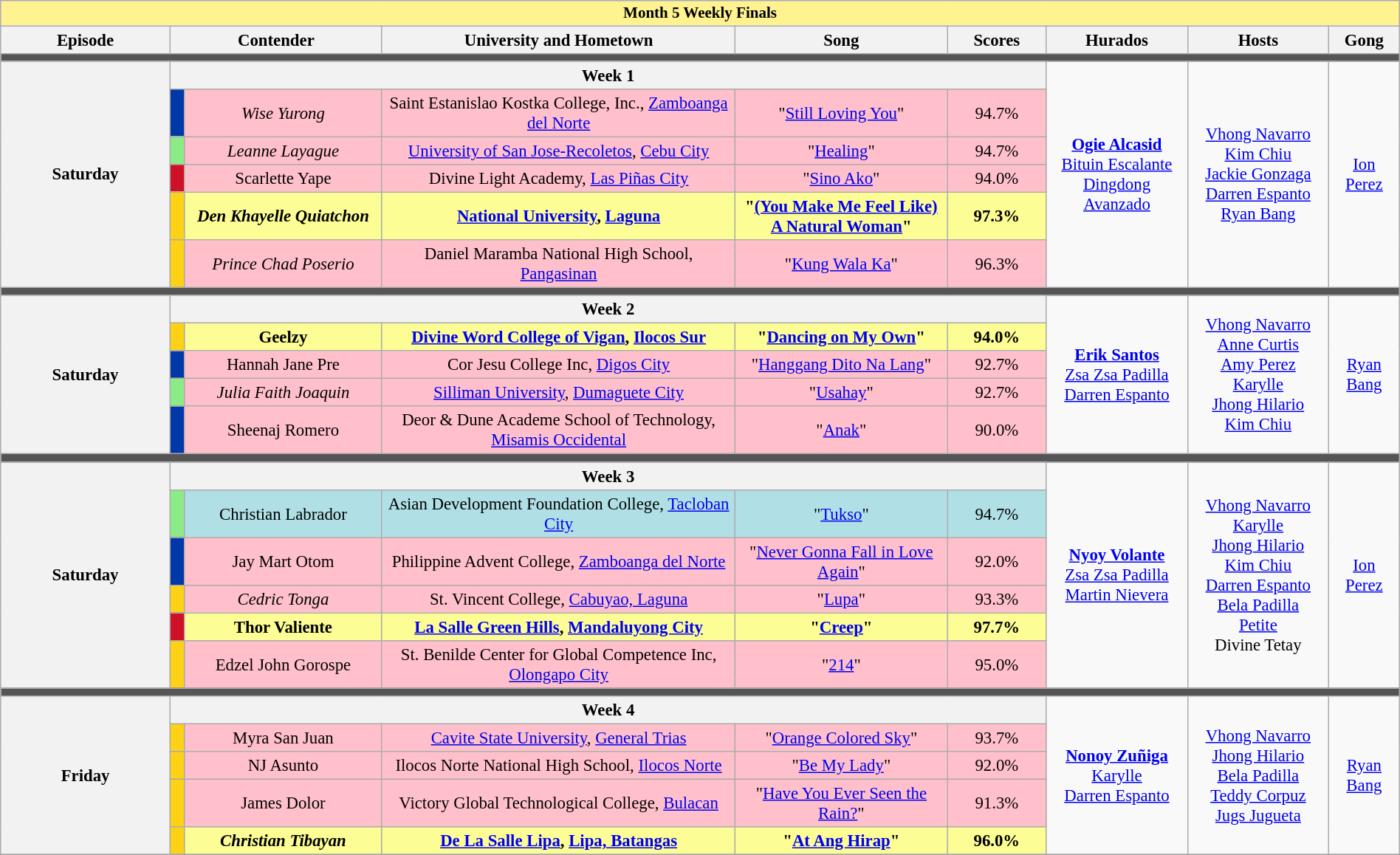<table class="wikitable mw-collapsible mw-collapsed" style="width:100%; text-align:center; font-size:95%;">
<tr>
<th colspan="9" style="background-color:#fff291;font-size:14px">Month 5 Weekly Finals</th>
</tr>
<tr>
<th width="12%">Episode</th>
<th colspan="2" width="15%">Contender</th>
<th width="25%">University and Hometown</th>
<th width="15%">Song</th>
<th width="7%">Scores</th>
<th width="10%">Hurados</th>
<th width="10%">Hosts</th>
<th width="05%">Gong</th>
</tr>
<tr>
<td colspan="9" style="background:#555;"></td>
</tr>
<tr>
<th rowspan="6">Saturday<br></th>
<th colspan="5">Week 1</th>
<td rowspan="6"><strong><a href='#'>Ogie Alcasid</a></strong><br><a href='#'>Bituin Escalante</a><br><a href='#'>Dingdong Avanzado</a></td>
<td rowspan="6"><a href='#'>Vhong Navarro</a><br><a href='#'>Kim Chiu</a><br><a href='#'>Jackie Gonzaga</a><br><a href='#'>Darren Espanto</a><br><a href='#'>Ryan Bang</a></td>
<td rowspan="6"><a href='#'>Ion Perez</a></td>
</tr>
<tr style="background:pink">
<td width="01%" style="background:#0038A8"></td>
<td><em>Wise Yurong</em></td>
<td>Saint Estanislao Kostka College, Inc., <a href='#'>Zamboanga del Norte</a></td>
<td>"<a href='#'>Still Loving You</a>"</td>
<td>94.7%</td>
</tr>
<tr style="background:pink">
<th width="01%" style="background:#8deb87"></th>
<td><em>Leanne Layague</em></td>
<td><a href='#'>University of San Jose-Recoletos</a>, <a href='#'>Cebu City</a></td>
<td>"<a href='#'>Healing</a>"</td>
<td>94.7%</td>
</tr>
<tr style="background:pink">
<th width="01%" style="background:#CE1126"></th>
<td>Scarlette Yape</td>
<td>Divine Light Academy, <a href='#'>Las Piñas City</a></td>
<td>"<a href='#'>Sino Ako</a>"</td>
<td>94.0%</td>
</tr>
<tr style="background:#FDFD96">
<th width="01%" style="background:#FCD116"></th>
<td><strong><em>Den Khayelle Quiatchon</em></strong></td>
<td><strong><a href='#'>National University</a>, <a href='#'>Laguna</a></strong></td>
<td><strong>"<a href='#'>(You Make Me Feel Like) A Natural Woman</a>"</strong></td>
<td><strong>97.3%</strong></td>
</tr>
<tr style="background:pink">
<th width="01%" style="background:#FCD116"></th>
<td><em>Prince Chad Poserio</em></td>
<td>Daniel Maramba National High School, <a href='#'>Pangasinan</a></td>
<td>"<a href='#'>Kung Wala Ka</a>"</td>
<td>96.3%</td>
</tr>
<tr>
<td colspan="9" style="background:#555;"></td>
</tr>
<tr>
<th rowspan="5">Saturday<br></th>
<th colspan="5">Week 2</th>
<td rowspan="5"><strong><a href='#'>Erik Santos</a></strong><br><a href='#'>Zsa Zsa Padilla</a><br><a href='#'>Darren Espanto</a></td>
<td rowspan="5"><a href='#'>Vhong Navarro</a><br><a href='#'>Anne Curtis</a><br><a href='#'>Amy Perez</a><br><a href='#'>Karylle</a><br><a href='#'>Jhong Hilario</a><br><a href='#'>Kim Chiu</a></td>
<td rowspan="5"><a href='#'>Ryan Bang</a></td>
</tr>
<tr style="background:#FDFD96">
<th width="01%" style="background:#FCD116"></th>
<td><strong>Geelzy</strong></td>
<td><strong><a href='#'>Divine Word College of Vigan</a>, <a href='#'>Ilocos Sur</a></strong></td>
<td><strong>"<a href='#'>Dancing on My Own</a>"</strong></td>
<td><strong>94.0%</strong></td>
</tr>
<tr style="background:pink">
<th width="01%" style="background:#0038A8"></th>
<td>Hannah Jane Pre</td>
<td>Cor Jesu College Inc, <a href='#'>Digos City</a></td>
<td>"<a href='#'>Hanggang Dito Na Lang</a>"</td>
<td>92.7%</td>
</tr>
<tr style="background:pink">
<th width="01%" style="background:#8deb87"></th>
<td><em>Julia Faith Joaquin</em></td>
<td><a href='#'>Silliman University</a>, <a href='#'>Dumaguete City</a></td>
<td>"<a href='#'>Usahay</a>"</td>
<td>92.7%</td>
</tr>
<tr style="background:pink">
<th width="01%" style="background:#0038A8"></th>
<td>Sheenaj Romero</td>
<td>Deor & Dune Academe School of Technology, <a href='#'>Misamis Occidental</a></td>
<td>"<a href='#'>Anak</a>"</td>
<td>90.0%</td>
</tr>
<tr>
<td colspan="9" style="background:#555;"></td>
</tr>
<tr>
<th rowspan="6">Saturday<br></th>
<th colspan="5">Week 3</th>
<td rowspan="6"><strong><a href='#'>Nyoy Volante</a></strong><br><a href='#'>Zsa Zsa Padilla</a><br><a href='#'>Martin Nievera</a></td>
<td rowspan="6"><a href='#'>Vhong Navarro</a><br><a href='#'>Karylle</a><br><a href='#'>Jhong Hilario</a><br><a href='#'>Kim Chiu</a><br><a href='#'>Darren Espanto</a><br><a href='#'>Bela Padilla</a><br><a href='#'>Petite</a><br>Divine Tetay</td>
<td rowspan="6"><a href='#'>Ion Perez</a></td>
</tr>
<tr style="background:#B0E0E6">
<th width="01%" style="background:#8deb87"></th>
<td>Christian Labrador</td>
<td>Asian Development Foundation College, <a href='#'>Tacloban City</a></td>
<td>"<a href='#'>Tukso</a>"</td>
<td>94.7%</td>
</tr>
<tr style="background:pink">
<th width="01%" style="background:#0038A8"></th>
<td>Jay Mart Otom</td>
<td>Philippine Advent College, <a href='#'>Zamboanga del Norte</a></td>
<td>"<a href='#'>Never Gonna Fall in Love Again</a>"</td>
<td>92.0%</td>
</tr>
<tr style="background:pink">
<th width="01%" style="background:#FCD116"></th>
<td><em>Cedric Tonga</em></td>
<td>St. Vincent College, <a href='#'>Cabuyao, Laguna</a></td>
<td>"<a href='#'>Lupa</a>"</td>
<td>93.3%</td>
</tr>
<tr style="background:#FDFD96">
<th width="01%" style="background:#CE1126"></th>
<td><strong>Thor Valiente</strong></td>
<td><strong><a href='#'>La Salle Green Hills</a>, <a href='#'>Mandaluyong City</a></strong></td>
<td><strong>"<a href='#'>Creep</a>"</strong></td>
<td><strong>97.7%</strong></td>
</tr>
<tr style="background:pink">
<th width="01%" style="background:#FCD116"></th>
<td>Edzel John Gorospe</td>
<td>St. Benilde Center for Global Competence Inc, <a href='#'>Olongapo City</a></td>
<td>"<a href='#'>214</a>"</td>
<td>95.0%</td>
</tr>
<tr>
<td colspan="9" style="background:#555;"></td>
</tr>
<tr>
<th rowspan="5">Friday<br></th>
<th colspan="5">Week 4</th>
<td rowspan="5"><strong><a href='#'>Nonoy Zuñiga</a></strong><br><a href='#'>Karylle</a><br><a href='#'>Darren Espanto</a></td>
<td rowspan="5"><a href='#'>Vhong Navarro</a><br><a href='#'>Jhong Hilario</a><br><a href='#'>Bela Padilla</a><br><a href='#'>Teddy Corpuz</a><br><a href='#'>Jugs Jugueta</a></td>
<td rowspan="5"><a href='#'>Ryan Bang</a></td>
</tr>
<tr style="background:pink">
<th width="01%" style="background:#FCD116"></th>
<td>Myra San Juan</td>
<td><a href='#'>Cavite State University</a>, <a href='#'>General Trias</a></td>
<td>"<a href='#'>Orange Colored Sky</a>"</td>
<td>93.7%</td>
</tr>
<tr style="background:pink">
<th width="01%" style="background:#FCD116"></th>
<td>NJ Asunto</td>
<td>Ilocos Norte National High School, <a href='#'>Ilocos Norte</a></td>
<td>"<a href='#'>Be My Lady</a>"</td>
<td>92.0%</td>
</tr>
<tr style="background:pink">
<th width="01%" style="background:#FCD116"></th>
<td>James Dolor</td>
<td>Victory Global Technological College, <a href='#'>Bulacan</a></td>
<td>"<a href='#'>Have You Ever Seen the Rain?</a>"</td>
<td>91.3%</td>
</tr>
<tr style="background:#FDFD96">
<th width="01%" style="background:#FCD116"></th>
<td><strong><em>Christian Tibayan</em></strong></td>
<td><strong><a href='#'>De La Salle Lipa</a>, <a href='#'>Lipa, Batangas</a></strong></td>
<td><strong>"<a href='#'>At Ang Hirap</a>"</strong></td>
<td><strong>96.0%</strong></td>
</tr>
<tr>
</tr>
</table>
